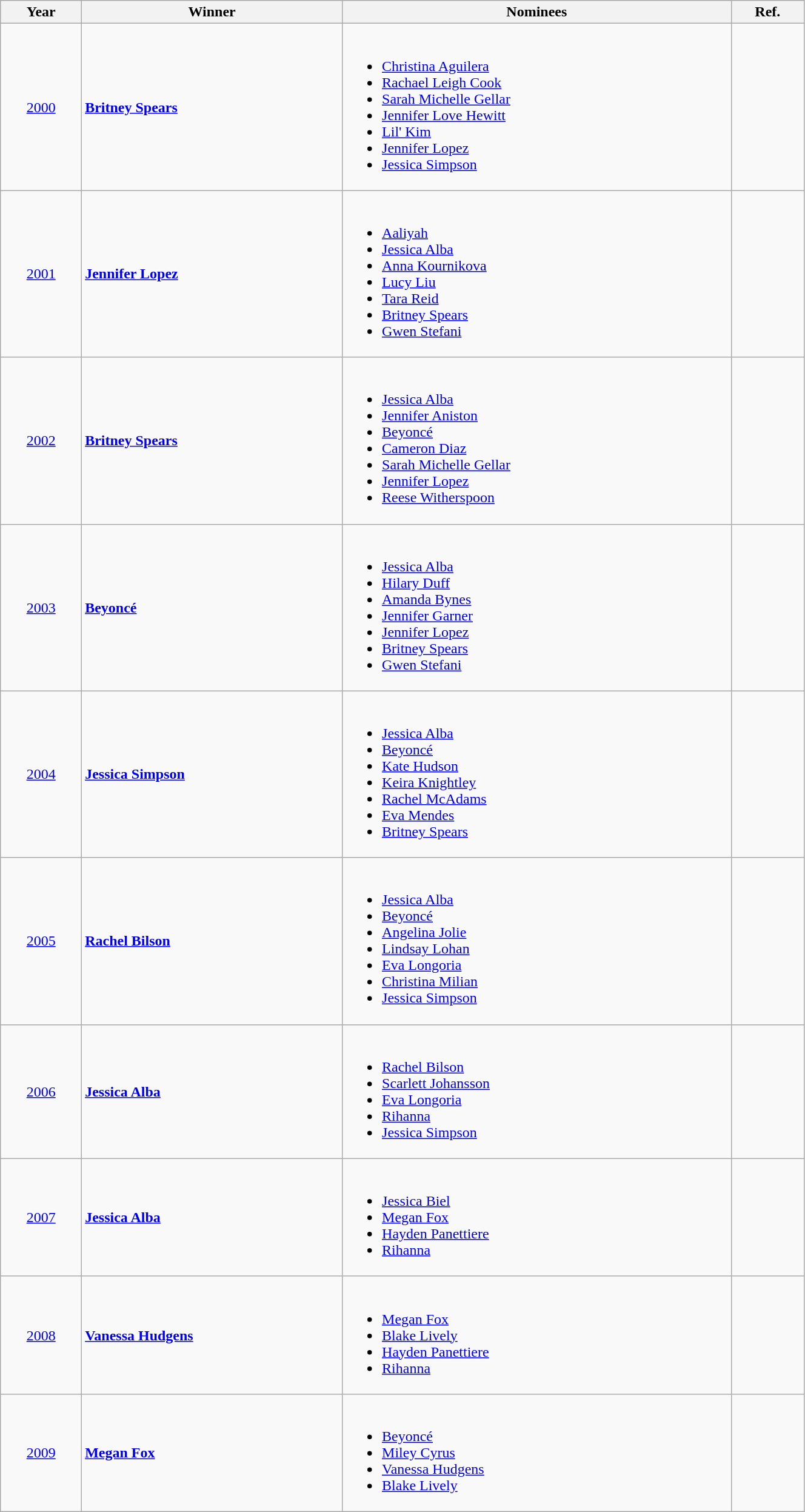<table class="wikitable" width=70%>
<tr>
<th>Year</th>
<th>Winner</th>
<th>Nominees</th>
<th>Ref.</th>
</tr>
<tr>
<td align="center"><a href='#'>2000</a></td>
<td><strong><a href='#'>Britney Spears</a></strong></td>
<td><br><ul><li><a href='#'>Christina Aguilera</a></li><li><a href='#'>Rachael Leigh Cook</a></li><li><a href='#'>Sarah Michelle Gellar</a></li><li><a href='#'>Jennifer Love Hewitt</a></li><li><a href='#'>Lil' Kim</a></li><li><a href='#'>Jennifer Lopez</a></li><li><a href='#'>Jessica Simpson</a></li></ul></td>
<td align="center"></td>
</tr>
<tr>
<td align="center"><a href='#'>2001</a></td>
<td><strong><a href='#'>Jennifer Lopez</a></strong></td>
<td><br><ul><li><a href='#'>Aaliyah</a></li><li><a href='#'>Jessica Alba</a></li><li><a href='#'>Anna Kournikova</a></li><li><a href='#'>Lucy Liu</a></li><li><a href='#'>Tara Reid</a></li><li><a href='#'>Britney Spears</a></li><li><a href='#'>Gwen Stefani</a></li></ul></td>
<td align="center"></td>
</tr>
<tr>
<td align="center"><a href='#'>2002</a></td>
<td><strong><a href='#'>Britney Spears</a></strong></td>
<td><br><ul><li><a href='#'>Jessica Alba</a></li><li><a href='#'>Jennifer Aniston</a></li><li><a href='#'>Beyoncé</a></li><li><a href='#'>Cameron Diaz</a></li><li><a href='#'>Sarah Michelle Gellar</a></li><li><a href='#'>Jennifer Lopez</a></li><li><a href='#'>Reese Witherspoon</a></li></ul></td>
<td align="center"></td>
</tr>
<tr>
<td align="center"><a href='#'>2003</a></td>
<td><strong><a href='#'>Beyoncé</a></strong></td>
<td><br><ul><li><a href='#'>Jessica Alba</a></li><li><a href='#'>Hilary Duff</a></li><li><a href='#'>Amanda Bynes</a></li><li><a href='#'>Jennifer Garner</a></li><li><a href='#'>Jennifer Lopez</a></li><li><a href='#'>Britney Spears</a></li><li><a href='#'>Gwen Stefani</a></li></ul></td>
<td align="center"></td>
</tr>
<tr>
<td align="center"><a href='#'>2004</a></td>
<td><strong><a href='#'>Jessica Simpson</a></strong></td>
<td><br><ul><li><a href='#'>Jessica Alba</a></li><li><a href='#'>Beyoncé</a></li><li><a href='#'>Kate Hudson</a></li><li><a href='#'>Keira Knightley</a></li><li><a href='#'>Rachel McAdams</a></li><li><a href='#'>Eva Mendes</a></li><li><a href='#'>Britney Spears</a></li></ul></td>
<td align="center"></td>
</tr>
<tr>
<td align="center"><a href='#'>2005</a></td>
<td><strong><a href='#'>Rachel Bilson</a></strong></td>
<td><br><ul><li><a href='#'>Jessica Alba</a></li><li><a href='#'>Beyoncé</a></li><li><a href='#'>Angelina Jolie</a></li><li><a href='#'>Lindsay Lohan</a></li><li><a href='#'>Eva Longoria</a></li><li><a href='#'>Christina Milian</a></li><li><a href='#'>Jessica Simpson</a></li></ul></td>
<td align="center"></td>
</tr>
<tr>
<td align="center"><a href='#'>2006</a></td>
<td><strong><a href='#'>Jessica Alba</a></strong></td>
<td><br><ul><li><a href='#'>Rachel Bilson</a></li><li><a href='#'>Scarlett Johansson</a></li><li><a href='#'>Eva Longoria</a></li><li><a href='#'>Rihanna</a></li><li><a href='#'>Jessica Simpson</a></li></ul></td>
<td align="center"></td>
</tr>
<tr>
<td align="center"><a href='#'>2007</a></td>
<td><strong><a href='#'>Jessica Alba</a></strong></td>
<td><br><ul><li><a href='#'>Jessica Biel</a></li><li><a href='#'>Megan Fox</a></li><li><a href='#'>Hayden Panettiere</a></li><li><a href='#'>Rihanna</a></li></ul></td>
<td align="center"></td>
</tr>
<tr>
<td align="center"><a href='#'>2008</a></td>
<td><strong><a href='#'>Vanessa Hudgens</a></strong></td>
<td><br><ul><li><a href='#'>Megan Fox</a></li><li><a href='#'>Blake Lively</a></li><li><a href='#'>Hayden Panettiere</a></li><li><a href='#'>Rihanna</a></li></ul></td>
<td align="center"></td>
</tr>
<tr>
<td align="center"><a href='#'>2009</a></td>
<td><strong><a href='#'>Megan Fox</a></strong></td>
<td><br><ul><li><a href='#'>Beyoncé</a></li><li><a href='#'>Miley Cyrus</a></li><li><a href='#'>Vanessa Hudgens</a></li><li><a href='#'>Blake Lively</a></li></ul></td>
<td align="center"></td>
</tr>
</table>
